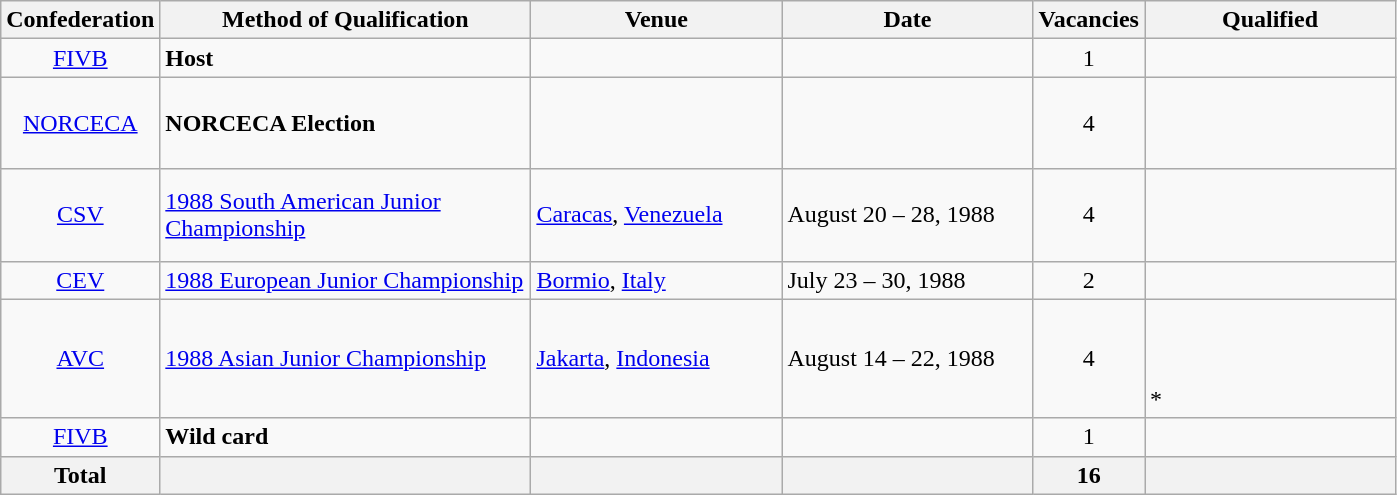<table class="wikitable">
<tr>
<th width=50>Confederation</th>
<th width=240>Method of Qualification</th>
<th width=160>Venue</th>
<th width=160>Date</th>
<th width=60>Vacancies</th>
<th width=160>Qualified</th>
</tr>
<tr>
<td align=center><a href='#'>FIVB</a></td>
<td><strong>Host</strong></td>
<td></td>
<td></td>
<td style="text-align:center;">1</td>
<td></td>
</tr>
<tr>
<td align=center><a href='#'>NORCECA</a></td>
<td><strong>NORCECA Election</strong></td>
<td></td>
<td></td>
<td style="text-align:center;">4</td>
<td><br><br><br></td>
</tr>
<tr>
<td align=center><a href='#'>CSV</a></td>
<td><a href='#'>1988 South American Junior Championship</a></td>
<td> <a href='#'>Caracas</a>, <a href='#'>Venezuela</a></td>
<td>August 20 – 28, 1988</td>
<td style="text-align:center;">4</td>
<td><br><br><br></td>
</tr>
<tr>
<td align=center><a href='#'>CEV</a></td>
<td><a href='#'>1988 European Junior Championship</a></td>
<td> <a href='#'>Bormio</a>, <a href='#'>Italy</a></td>
<td>July 23 – 30, 1988</td>
<td style="text-align:center;">2</td>
<td><br></td>
</tr>
<tr>
<td align=center><a href='#'>AVC</a></td>
<td><a href='#'>1988 Asian Junior Championship</a></td>
<td> <a href='#'>Jakarta</a>, <a href='#'>Indonesia</a></td>
<td>August 14 – 22, 1988</td>
<td style="text-align:center;">4</td>
<td><br><br><br> *</td>
</tr>
<tr>
<td align=center><a href='#'>FIVB</a></td>
<td><strong>Wild card</strong></td>
<td></td>
<td></td>
<td style="text-align:center;">1</td>
<td></td>
</tr>
<tr>
<th>Total</th>
<th></th>
<th></th>
<th></th>
<th>16</th>
<th></th>
</tr>
</table>
